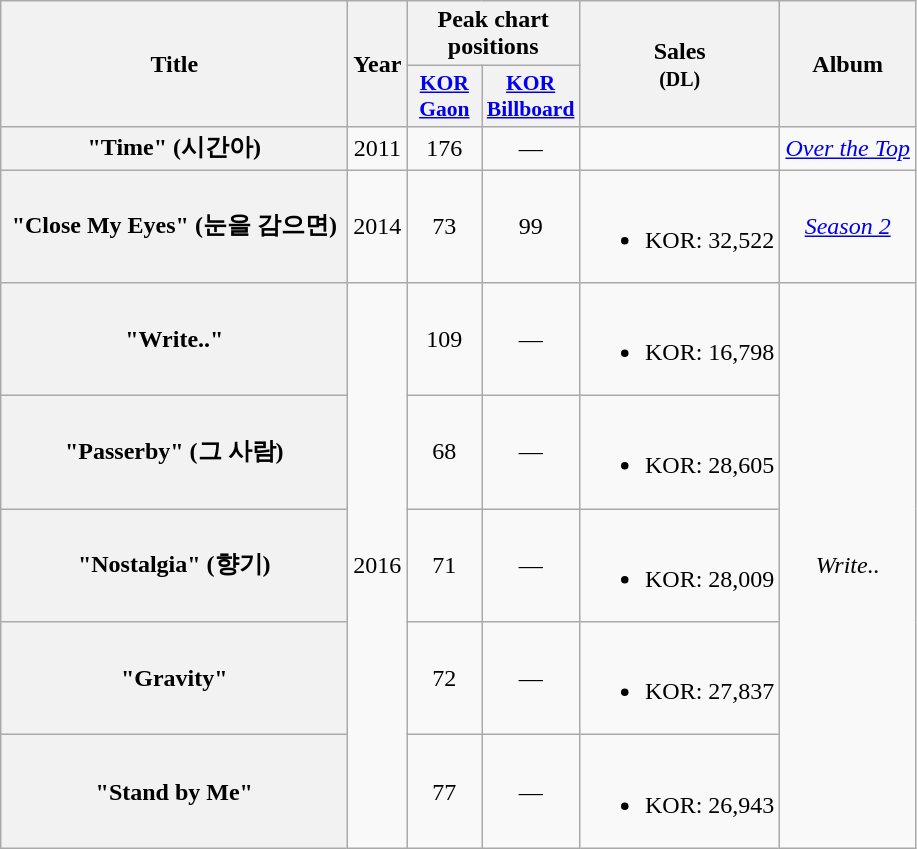<table class="wikitable plainrowheaders" style="text-align:center;" border="1">
<tr>
<th scope="col" rowspan="2" style="width:14em;">Title</th>
<th scope="col" rowspan="2">Year</th>
<th scope="col" colspan="2">Peak chart positions</th>
<th scope="col" rowspan="2">Sales<br><small>(DL)</small></th>
<th scope="col" rowspan="2">Album</th>
</tr>
<tr>
<th scope="col" style="width:3em;font-size:90%;"><a href='#'>KOR<br>Gaon</a><br></th>
<th scope="col" style="width:3em;font-size:90%;"><a href='#'>KOR Billboard</a></th>
</tr>
<tr>
<th scope=row>"Time" (시간아)</th>
<td>2011</td>
<td>176</td>
<td>—</td>
<td></td>
<td><em><a href='#'>Over the Top</a></em></td>
</tr>
<tr>
<th scope=row>"Close My Eyes" (눈을 감으면)</th>
<td>2014</td>
<td>73</td>
<td>99</td>
<td><br><ul><li>KOR: 32,522</li></ul></td>
<td><em><a href='#'>Season 2</a></em></td>
</tr>
<tr>
<th scope="row">"Write.."</th>
<td rowspan="5">2016</td>
<td>109</td>
<td>—</td>
<td><br><ul><li>KOR: 16,798</li></ul></td>
<td rowspan="5"><em>Write..</em></td>
</tr>
<tr>
<th scope="row">"Passerby" (그 사람)</th>
<td>68</td>
<td>—</td>
<td><br><ul><li>KOR: 28,605</li></ul></td>
</tr>
<tr>
<th scope="row">"Nostalgia" (향기)</th>
<td>71</td>
<td>—</td>
<td><br><ul><li>KOR: 28,009</li></ul></td>
</tr>
<tr>
<th scope="row">"Gravity"</th>
<td>72</td>
<td>—</td>
<td><br><ul><li>KOR: 27,837</li></ul></td>
</tr>
<tr>
<th scope="row">"Stand by Me"</th>
<td>77</td>
<td>—</td>
<td><br><ul><li>KOR: 26,943</li></ul></td>
</tr>
</table>
